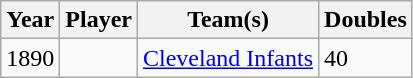<table class="wikitable">
<tr>
<th>Year</th>
<th>Player</th>
<th>Team(s)</th>
<th>Doubles</th>
</tr>
<tr>
<td>1890</td>
<td></td>
<td><a href='#'>Cleveland Infants</a></td>
<td>40</td>
</tr>
</table>
